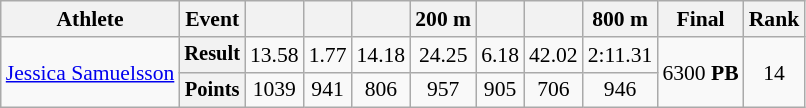<table class="wikitable" style="font-size:90%">
<tr>
<th>Athlete</th>
<th>Event</th>
<th></th>
<th></th>
<th></th>
<th>200 m</th>
<th></th>
<th></th>
<th>800 m</th>
<th>Final</th>
<th>Rank</th>
</tr>
<tr align=center>
<td rowspan=2 align=left><a href='#'>Jessica Samuelsson</a></td>
<th style="font-size:95%">Result</th>
<td>13.58</td>
<td>1.77</td>
<td>14.18</td>
<td>24.25</td>
<td>6.18</td>
<td>42.02</td>
<td>2:11.31</td>
<td rowspan=2>6300 <strong>PB</strong></td>
<td rowspan=2>14</td>
</tr>
<tr align=center>
<th style="font-size:95%">Points</th>
<td>1039</td>
<td>941</td>
<td>806</td>
<td>957</td>
<td>905</td>
<td>706</td>
<td>946</td>
</tr>
</table>
